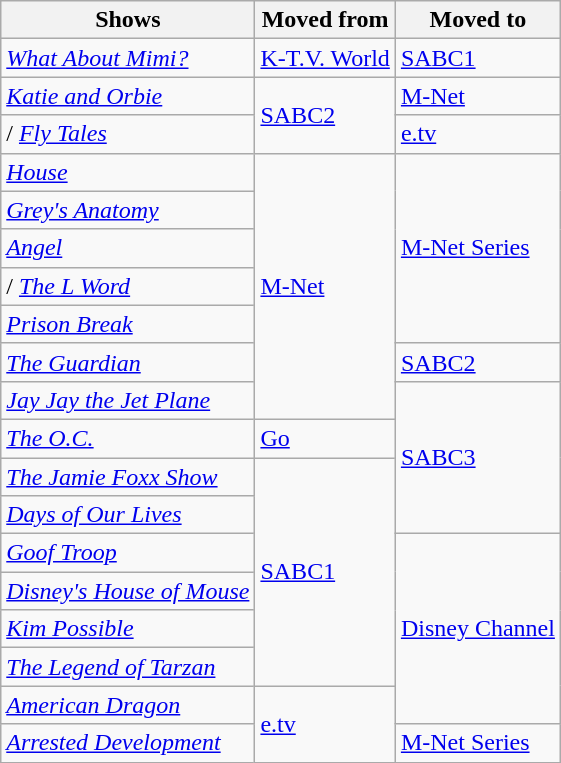<table class="wikitable">
<tr>
<th>Shows</th>
<th>Moved from</th>
<th>Moved to</th>
</tr>
<tr>
<td> <em><a href='#'>What About Mimi?</a></em></td>
<td><a href='#'>K-T.V. World</a></td>
<td><a href='#'>SABC1</a></td>
</tr>
<tr>
<td> <em><a href='#'>Katie and Orbie</a></em></td>
<td rowspan="2"><a href='#'>SABC2</a></td>
<td><a href='#'>M-Net</a></td>
</tr>
<tr>
<td>/ <em><a href='#'>Fly Tales</a></em></td>
<td><a href='#'>e.tv</a></td>
</tr>
<tr>
<td> <em><a href='#'>House</a></em></td>
<td rowspan="7"><a href='#'>M-Net</a></td>
<td rowspan="5"><a href='#'>M-Net Series</a></td>
</tr>
<tr>
<td> <em><a href='#'>Grey's Anatomy</a></em></td>
</tr>
<tr>
<td> <em><a href='#'>Angel</a></em></td>
</tr>
<tr>
<td>/ <em><a href='#'>The L Word</a></em></td>
</tr>
<tr>
<td> <em><a href='#'>Prison Break</a></em></td>
</tr>
<tr>
<td> <em><a href='#'>The Guardian</a></em></td>
<td><a href='#'>SABC2</a></td>
</tr>
<tr>
<td> <em><a href='#'>Jay Jay the Jet Plane</a></em></td>
<td rowspan="4"><a href='#'>SABC3</a></td>
</tr>
<tr>
<td> <em><a href='#'>The O.C.</a></em></td>
<td><a href='#'>Go</a></td>
</tr>
<tr>
<td> <em><a href='#'>The Jamie Foxx Show</a></em></td>
<td rowspan="6"><a href='#'>SABC1</a></td>
</tr>
<tr>
<td> <em><a href='#'>Days of Our Lives</a></em></td>
</tr>
<tr>
<td> <em><a href='#'>Goof Troop</a></em></td>
<td rowspan="5"><a href='#'>Disney Channel</a></td>
</tr>
<tr>
<td> <em><a href='#'>Disney's House of Mouse</a></em></td>
</tr>
<tr>
<td> <em><a href='#'>Kim Possible</a></em></td>
</tr>
<tr>
<td> <em><a href='#'>The Legend of Tarzan</a></em></td>
</tr>
<tr>
<td> <em><a href='#'>American Dragon</a></em></td>
<td rowspan="2"><a href='#'>e.tv</a></td>
</tr>
<tr>
<td> <em><a href='#'>Arrested Development</a></em></td>
<td><a href='#'>M-Net Series</a></td>
</tr>
</table>
